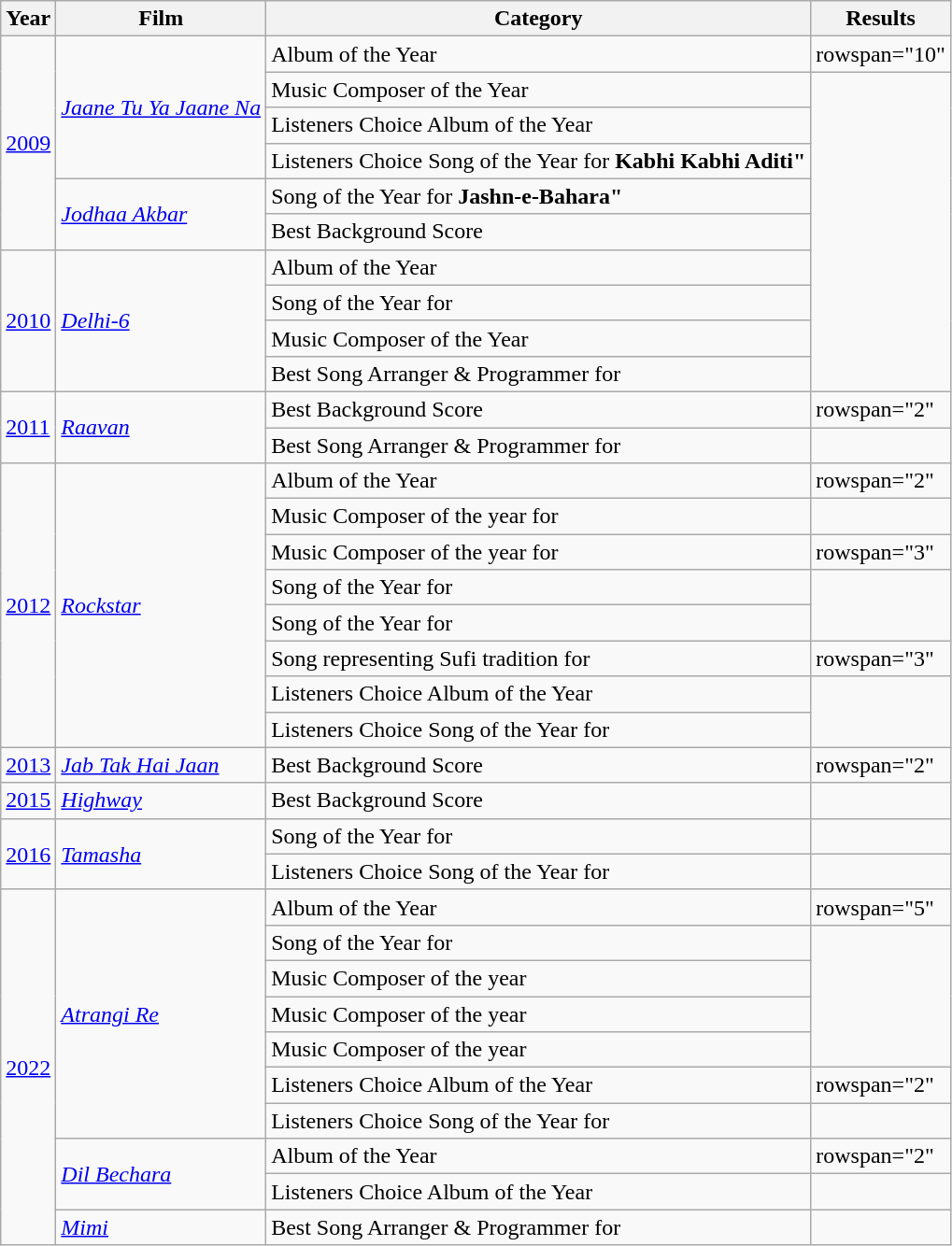<table class="wikitable">
<tr>
<th>Year</th>
<th>Film</th>
<th>Category</th>
<th>Results</th>
</tr>
<tr>
<td rowspan="6"><a href='#'>2009</a></td>
<td rowspan="4"><em><a href='#'>Jaane Tu Ya Jaane Na</a></em></td>
<td>Album of the Year</td>
<td>rowspan="10" </td>
</tr>
<tr>
<td>Music Composer of the Year</td>
</tr>
<tr>
<td>Listeners Choice Album of the Year</td>
</tr>
<tr>
<td>Listeners Choice Song of the Year for <strong>Kabhi Kabhi Aditi"</strong></td>
</tr>
<tr>
<td rowspan="2"><em><a href='#'>Jodhaa Akbar</a></em></td>
<td>Song of the Year for <strong>Jashn-e-Bahara"</strong></td>
</tr>
<tr>
<td>Best Background Score</td>
</tr>
<tr>
<td rowspan="4"><a href='#'>2010</a></td>
<td rowspan="4"><em><a href='#'>Delhi-6</a></em></td>
<td>Album of the Year</td>
</tr>
<tr>
<td>Song of the Year for <strong></strong></td>
</tr>
<tr>
<td>Music Composer of the Year</td>
</tr>
<tr>
<td>Best Song Arranger & Programmer for <strong></strong></td>
</tr>
<tr>
<td rowspan="2"><a href='#'>2011</a></td>
<td rowspan="2"><em><a href='#'>Raavan</a></em></td>
<td>Best Background Score</td>
<td>rowspan="2" </td>
</tr>
<tr>
<td>Best Song Arranger & Programmer for <strong></strong></td>
</tr>
<tr>
<td rowspan="8"><a href='#'>2012</a></td>
<td rowspan="8"><em><a href='#'>Rockstar</a></em></td>
<td>Album of the Year</td>
<td>rowspan="2" </td>
</tr>
<tr>
<td>Music Composer of the year for <strong></strong></td>
</tr>
<tr>
<td>Music Composer of the year for <strong></strong></td>
<td>rowspan="3" </td>
</tr>
<tr>
<td>Song of the Year for <strong></strong></td>
</tr>
<tr>
<td>Song of the Year for <strong></strong></td>
</tr>
<tr>
<td>Song representing Sufi tradition for <strong></strong></td>
<td>rowspan="3" </td>
</tr>
<tr>
<td>Listeners Choice Album of the Year</td>
</tr>
<tr>
<td>Listeners Choice Song of the Year for <strong></strong></td>
</tr>
<tr>
<td><a href='#'>2013</a></td>
<td><em><a href='#'>Jab Tak Hai Jaan</a></em></td>
<td>Best Background Score</td>
<td>rowspan="2" </td>
</tr>
<tr>
<td><a href='#'>2015</a></td>
<td><em><a href='#'>Highway</a></em></td>
<td>Best Background Score</td>
</tr>
<tr>
<td rowspan="2"><a href='#'>2016</a></td>
<td rowspan="2"><em><a href='#'>Tamasha</a></em></td>
<td>Song of the Year for <strong></strong></td>
<td></td>
</tr>
<tr>
<td>Listeners Choice Song of the Year for <strong></strong></td>
<td></td>
</tr>
<tr>
<td rowspan="10"><a href='#'>2022</a></td>
<td rowspan="7"><em><a href='#'>Atrangi Re</a></em></td>
<td>Album of the Year</td>
<td>rowspan="5" </td>
</tr>
<tr>
<td>Song of the Year for <strong></strong></td>
</tr>
<tr>
<td>Music Composer of the year <strong></strong></td>
</tr>
<tr>
<td>Music Composer of the year <strong></strong></td>
</tr>
<tr>
<td>Music Composer of the year <strong></strong></td>
</tr>
<tr>
<td>Listeners Choice Album of the Year</td>
<td>rowspan="2" </td>
</tr>
<tr>
<td>Listeners Choice Song of the Year for <strong></strong></td>
</tr>
<tr>
<td rowspan="2"><em><a href='#'>Dil Bechara</a></em></td>
<td>Album of the Year</td>
<td>rowspan="2" </td>
</tr>
<tr>
<td>Listeners Choice Album of the Year</td>
</tr>
<tr>
<td><em><a href='#'>Mimi</a></em></td>
<td>Best Song Arranger & Programmer for <strong></strong></td>
<td></td>
</tr>
</table>
